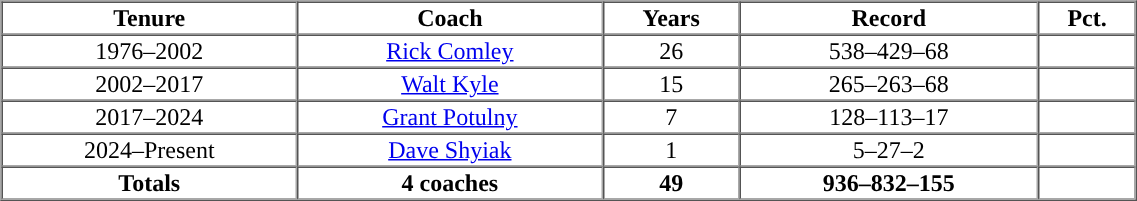<table cellpadding="1" border="1" cellspacing="0" width="60%">
<tr>
<th>Tenure</th>
<th>Coach</th>
<th>Years</th>
<th>Record</th>
<th>Pct.</th>
</tr>
<tr align="center">
</tr>
<tr align="center">
<td>1976–2002</td>
<td><a href='#'>Rick Comley</a></td>
<td>26</td>
<td>538–429–68</td>
<td></td>
</tr>
<tr align="center">
<td>2002–2017</td>
<td><a href='#'>Walt Kyle</a></td>
<td>15</td>
<td>265–263–68</td>
<td></td>
</tr>
<tr align="center">
<td>2017–2024</td>
<td><a href='#'>Grant Potulny</a></td>
<td>7</td>
<td>128–113–17</td>
<td></td>
</tr>
<tr align="center">
<td>2024–Present</td>
<td><a href='#'>Dave Shyiak</a></td>
<td>1</td>
<td>5–27–2</td>
<td></td>
</tr>
<tr align=center>
<th>Totals</th>
<th>4 coaches</th>
<th>49</th>
<th>936–832–155</th>
<th></th>
</tr>
</table>
